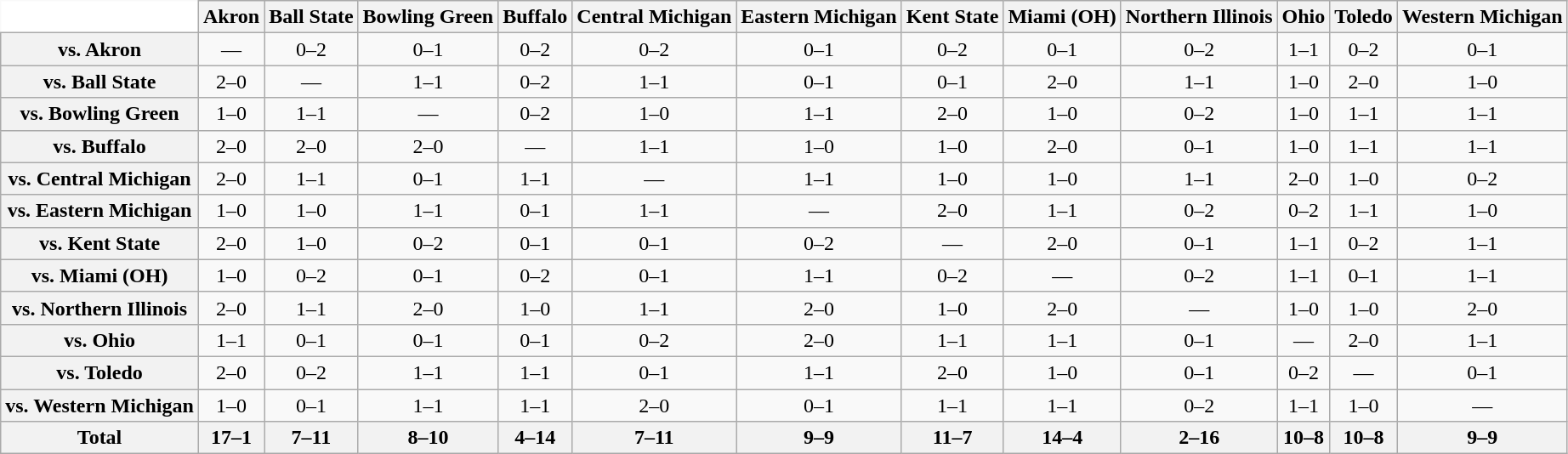<table class="wikitable" style="white-space:nowrap;font-size:100%;">
<tr>
<th colspan="1" style="background:white; border-top-style:hidden; border-left-style:hidden;" width="75"> </th>
<th style=>Akron</th>
<th style=>Ball State</th>
<th style=>Bowling Green</th>
<th style=>Buffalo</th>
<th style=>Central Michigan</th>
<th style=>Eastern Michigan</th>
<th style=>Kent State</th>
<th style=>Miami (OH)</th>
<th style=>Northern Illinois</th>
<th style=>Ohio</th>
<th style=>Toledo</th>
<th style=>Western Michigan</th>
</tr>
<tr style="text-align:center;">
<th>vs. Akron</th>
<td>—</td>
<td>0–2</td>
<td>0–1</td>
<td>0–2</td>
<td>0–2</td>
<td>0–1</td>
<td>0–2</td>
<td>0–1</td>
<td>0–2</td>
<td>1–1</td>
<td>0–2</td>
<td>0–1</td>
</tr>
<tr style="text-align:center;">
<th>vs. Ball State</th>
<td>2–0</td>
<td>—</td>
<td>1–1</td>
<td>0–2</td>
<td>1–1</td>
<td>0–1</td>
<td>0–1</td>
<td>2–0</td>
<td>1–1</td>
<td>1–0</td>
<td>2–0</td>
<td>1–0</td>
</tr>
<tr style="text-align:center;">
<th>vs. Bowling Green</th>
<td>1–0</td>
<td>1–1</td>
<td>—</td>
<td>0–2</td>
<td>1–0</td>
<td>1–1</td>
<td>2–0</td>
<td>1–0</td>
<td>0–2</td>
<td>1–0</td>
<td>1–1</td>
<td>1–1</td>
</tr>
<tr style="text-align:center;">
<th>vs. Buffalo</th>
<td>2–0</td>
<td>2–0</td>
<td>2–0</td>
<td>—</td>
<td>1–1</td>
<td>1–0</td>
<td>1–0</td>
<td>2–0</td>
<td>0–1</td>
<td>1–0</td>
<td>1–1</td>
<td>1–1</td>
</tr>
<tr style="text-align:center;">
<th>vs. Central Michigan</th>
<td>2–0</td>
<td>1–1</td>
<td>0–1</td>
<td>1–1</td>
<td>—</td>
<td>1–1</td>
<td>1–0</td>
<td>1–0</td>
<td>1–1</td>
<td>2–0</td>
<td>1–0</td>
<td>0–2</td>
</tr>
<tr style="text-align:center;">
<th>vs. Eastern Michigan</th>
<td>1–0</td>
<td>1–0</td>
<td>1–1</td>
<td>0–1</td>
<td>1–1</td>
<td>—</td>
<td>2–0</td>
<td>1–1</td>
<td>0–2</td>
<td>0–2</td>
<td>1–1</td>
<td>1–0</td>
</tr>
<tr style="text-align:center;">
<th>vs. Kent State</th>
<td>2–0</td>
<td>1–0</td>
<td>0–2</td>
<td>0–1</td>
<td>0–1</td>
<td>0–2</td>
<td>—</td>
<td>2–0</td>
<td>0–1</td>
<td>1–1</td>
<td>0–2</td>
<td>1–1</td>
</tr>
<tr style="text-align:center;">
<th>vs. Miami (OH)</th>
<td>1–0</td>
<td>0–2</td>
<td>0–1</td>
<td>0–2</td>
<td>0–1</td>
<td>1–1</td>
<td>0–2</td>
<td>—</td>
<td>0–2</td>
<td>1–1</td>
<td>0–1</td>
<td>1–1</td>
</tr>
<tr style="text-align:center;">
<th>vs. Northern Illinois</th>
<td>2–0</td>
<td>1–1</td>
<td>2–0</td>
<td>1–0</td>
<td>1–1</td>
<td>2–0</td>
<td>1–0</td>
<td>2–0</td>
<td>—</td>
<td>1–0</td>
<td>1–0</td>
<td>2–0</td>
</tr>
<tr style="text-align:center;">
<th>vs. Ohio</th>
<td>1–1</td>
<td>0–1</td>
<td>0–1</td>
<td>0–1</td>
<td>0–2</td>
<td>2–0</td>
<td>1–1</td>
<td>1–1</td>
<td>0–1</td>
<td>—</td>
<td>2–0</td>
<td>1–1</td>
</tr>
<tr style="text-align:center;">
<th>vs. Toledo</th>
<td>2–0</td>
<td>0–2</td>
<td>1–1</td>
<td>1–1</td>
<td>0–1</td>
<td>1–1</td>
<td>2–0</td>
<td>1–0</td>
<td>0–1</td>
<td>0–2</td>
<td>—</td>
<td>0–1</td>
</tr>
<tr style="text-align:center;">
<th>vs. Western Michigan</th>
<td>1–0</td>
<td>0–1</td>
<td>1–1</td>
<td>1–1</td>
<td>2–0</td>
<td>0–1</td>
<td>1–1</td>
<td>1–1</td>
<td>0–2</td>
<td>1–1</td>
<td>1–0</td>
<td>—</td>
</tr>
<tr style="text-align:center;">
<th>Total</th>
<th>17–1</th>
<th>7–11</th>
<th>8–10</th>
<th>4–14</th>
<th>7–11</th>
<th>9–9</th>
<th>11–7</th>
<th>14–4</th>
<th>2–16</th>
<th>10–8</th>
<th>10–8</th>
<th>9–9</th>
</tr>
</table>
